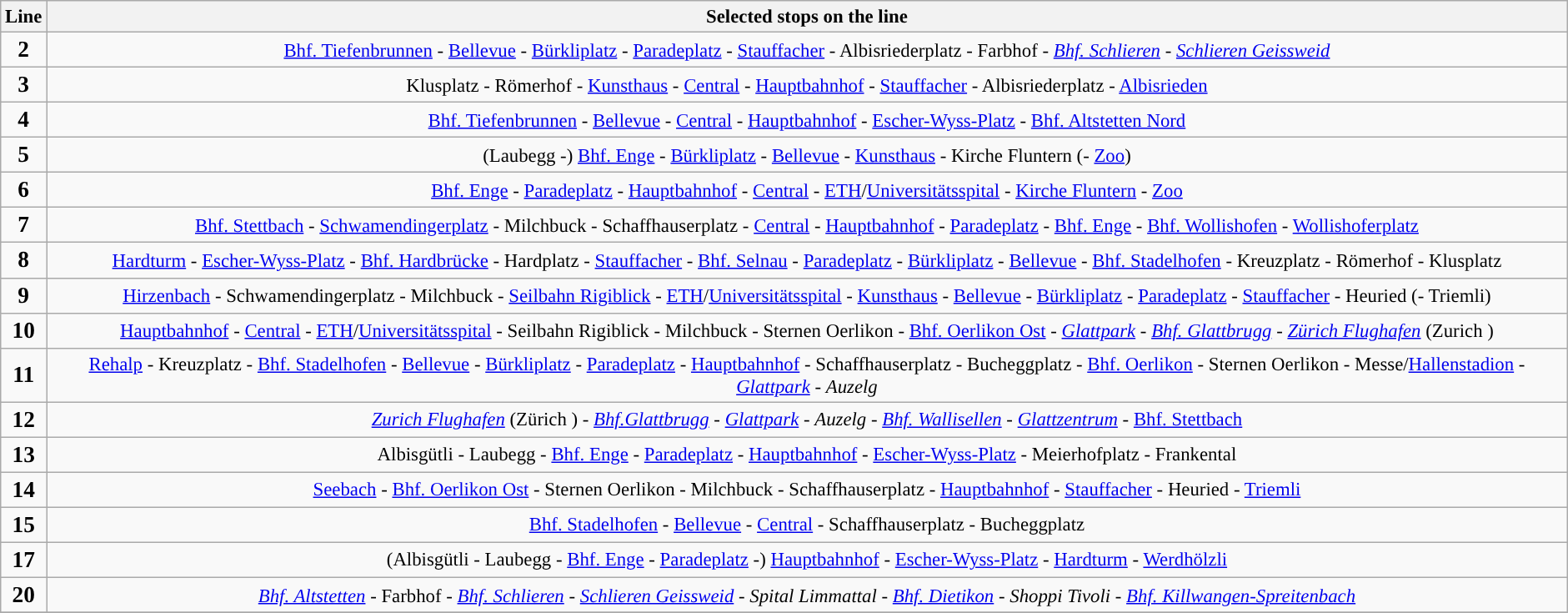<table class="wikitable sortable" | border="1" cellspacing="0" cellpadding="3" style="border-collapse:collapse; font-size:95%; margin-right:10px; margin-bottom:5px">
<tr>
<th>Line</th>
<th>Selected stops on the line</th>
</tr>
<tr align=center>
<td><span><big><strong>2</strong></big></span></td>
<td><a href='#'>Bhf. Tiefenbrunnen</a> - <a href='#'>Bellevue</a> - <a href='#'>Bürkliplatz</a> - <a href='#'>Paradeplatz</a> - <a href='#'>Stauffacher</a> - Albisriederplatz - Farbhof - <em><a href='#'>Bhf. Schlieren</a> - <a href='#'>Schlieren Geissweid</a></em></td>
</tr>
<tr align=center>
<td><span><big><strong>3</strong></big></span></td>
<td>Klusplatz - Römerhof - <a href='#'>Kunsthaus</a> - <a href='#'>Central</a> - <a href='#'>Hauptbahnhof</a> - <a href='#'>Stauffacher</a> - Albisriederplatz - <a href='#'>Albisrieden</a></td>
</tr>
<tr align=center>
<td><span><big><strong>4</strong></big></span></td>
<td><a href='#'>Bhf. Tiefenbrunnen</a> - <a href='#'>Bellevue</a> - <a href='#'>Central</a> - <a href='#'>Hauptbahnhof</a> - <a href='#'>Escher-Wyss-Platz</a> - <a href='#'>Bhf. Altstetten Nord</a></td>
</tr>
<tr align=center>
<td><span><big><strong>5</strong></big></span></td>
<td>(Laubegg -) <a href='#'>Bhf. Enge</a> - <a href='#'>Bürkliplatz</a> - <a href='#'>Bellevue</a> - <a href='#'>Kunsthaus</a> - Kirche Fluntern (- <a href='#'>Zoo</a>)</td>
</tr>
<tr align=center>
<td><span><big><strong>6</strong></big></span></td>
<td><a href='#'>Bhf. Enge</a> - <a href='#'>Paradeplatz</a> - <a href='#'>Hauptbahnhof</a> - <a href='#'>Central</a> - <a href='#'>ETH</a>/<a href='#'>Universitätsspital</a> - <a href='#'>Kirche Fluntern</a> - <a href='#'>Zoo</a></td>
</tr>
<tr align=center>
<td><span><big><strong>7</strong></big></span></td>
<td><a href='#'>Bhf. Stettbach</a> - <a href='#'>Schwamendingerplatz</a> - Milchbuck - Schaffhauserplatz - <a href='#'>Central</a> - <a href='#'>Hauptbahnhof</a> - <a href='#'>Paradeplatz</a> - <a href='#'>Bhf. Enge</a> - <a href='#'>Bhf. Wollishofen</a> - <a href='#'>Wollishoferplatz</a></td>
</tr>
<tr align=center>
<td><span><big><strong>8</strong></big></span></td>
<td><a href='#'>Hardturm</a> - <a href='#'>Escher-Wyss-Platz</a> - <a href='#'>Bhf. Hardbrücke</a> - Hardplatz - <a href='#'>Stauffacher</a> - <a href='#'>Bhf. Selnau</a> - <a href='#'>Paradeplatz</a> - <a href='#'>Bürkliplatz</a> - <a href='#'>Bellevue</a> - <a href='#'>Bhf. Stadelhofen</a> - Kreuzplatz - Römerhof - Klusplatz</td>
</tr>
<tr align=center>
<td><span><big><strong>9</strong></big></span></td>
<td><a href='#'>Hirzenbach</a> - Schwamendingerplatz - Milchbuck - <a href='#'>Seilbahn Rigiblick</a> - <a href='#'>ETH</a>/<a href='#'>Universitätsspital</a> - <a href='#'>Kunsthaus</a> - <a href='#'>Bellevue</a> - <a href='#'>Bürkliplatz</a> - <a href='#'>Paradeplatz</a> - <a href='#'>Stauffacher</a> - Heuried (- Triemli)</td>
</tr>
<tr align=center>
<td><span><big><strong>10</strong></big></span></td>
<td><a href='#'>Hauptbahnhof</a> - <a href='#'>Central</a> - <a href='#'>ETH</a>/<a href='#'>Universitätsspital</a> - Seilbahn Rigiblick - Milchbuck - Sternen Oerlikon - <a href='#'>Bhf. Oerlikon Ost</a> - <em><a href='#'>Glattpark</a></em> - <em><a href='#'>Bhf. Glattbrugg</a></em> - <em><a href='#'>Zürich Flughafen</a></em> (Zurich )</td>
</tr>
<tr align=center>
<td><span><big><strong>11</strong></big></span></td>
<td><a href='#'>Rehalp</a> - Kreuzplatz - <a href='#'>Bhf. Stadelhofen</a> - <a href='#'>Bellevue</a> - <a href='#'>Bürkliplatz</a> - <a href='#'>Paradeplatz</a> - <a href='#'>Hauptbahnhof</a>  - Schaffhauserplatz - Bucheggplatz - <a href='#'>Bhf. Oerlikon</a> - Sternen Oerlikon - Messe/<a href='#'>Hallenstadion</a> - <em><a href='#'>Glattpark</a></em> - <em>Auzelg</em></td>
</tr>
<tr align=center>
<td><span><big><strong>12</strong></big></span></td>
<td><em><a href='#'>Zurich Flughafen</a></em> (Zürich ) - <em><a href='#'>Bhf.Glattbrugg</a></em> - <em><a href='#'>Glattpark</a></em> - <em>Auzelg</em> - <em><a href='#'>Bhf. Wallisellen</a></em> - <em><a href='#'>Glattzentrum</a></em> - <a href='#'>Bhf. Stettbach</a></td>
</tr>
<tr align=center>
<td><span><big><strong>13</strong></big></span></td>
<td>Albisgütli - Laubegg - <a href='#'>Bhf. Enge</a> - <a href='#'>Paradeplatz</a> - <a href='#'>Hauptbahnhof</a> - <a href='#'>Escher-Wyss-Platz</a> - Meierhofplatz - Frankental</td>
</tr>
<tr align=center>
<td><span><big><strong>14</strong></big></span></td>
<td><a href='#'>Seebach</a> - <a href='#'>Bhf. Oerlikon Ost</a> - Sternen Oerlikon - Milchbuck - Schaffhauserplatz - <a href='#'>Hauptbahnhof</a> - <a href='#'>Stauffacher</a> - Heuried - <a href='#'>Triemli</a></td>
</tr>
<tr align=center>
<td><span><big><strong>15</strong></big></span></td>
<td><a href='#'>Bhf. Stadelhofen</a> - <a href='#'>Bellevue</a> - <a href='#'>Central</a> - Schaffhauserplatz - Bucheggplatz</td>
</tr>
<tr align=center>
<td><span><big><strong>17</strong></big></span></td>
<td>(Albisgütli - Laubegg - <a href='#'>Bhf. Enge</a> - <a href='#'>Paradeplatz</a> -) <a href='#'>Hauptbahnhof</a> - <a href='#'>Escher-Wyss-Platz</a> - <a href='#'>Hardturm</a> - <a href='#'>Werdhölzli</a></td>
</tr>
<tr align=center>
<td><span><big><strong>20</strong></big></span></td>
<td><em><a href='#'>Bhf. Altstetten</a></em> - Farbhof - <em><a href='#'>Bhf. Schlieren</a> - <a href='#'>Schlieren Geissweid</a> - Spital Limmattal - <a href='#'>Bhf. Dietikon</a> - Shoppi Tivoli - <a href='#'>Bhf. Killwangen-Spreitenbach</a></em></td>
</tr>
<tr>
</tr>
</table>
